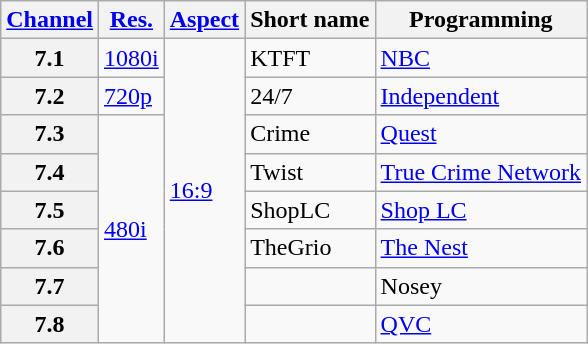<table class="wikitable">
<tr>
<th scope = "col"><a href='#'>Channel</a></th>
<th scope = "col"><a href='#'>Res.</a></th>
<th scope = "col"><a href='#'>Aspect</a></th>
<th scope = "col">Short name</th>
<th scope = "col">Programming</th>
</tr>
<tr>
<th scope = "row">7.1</th>
<td><a href='#'>1080i</a></td>
<td rowspan=8><a href='#'>16:9</a></td>
<td>KTFT</td>
<td><a href='#'>NBC</a></td>
</tr>
<tr>
<th scope = "row">7.2</th>
<td><a href='#'>720p</a></td>
<td>24/7</td>
<td><a href='#'>Independent</a></td>
</tr>
<tr>
<th scope = "row">7.3</th>
<td rowspan="6"><a href='#'>480i</a></td>
<td>Crime</td>
<td><a href='#'>Quest</a></td>
</tr>
<tr>
<th scope = "row">7.4</th>
<td>Twist</td>
<td><a href='#'>True Crime Network</a></td>
</tr>
<tr>
<th scope = "row">7.5</th>
<td>ShopLC</td>
<td><a href='#'>Shop LC</a></td>
</tr>
<tr>
<th scope = "row">7.6</th>
<td>TheGrio</td>
<td><a href='#'>The Nest</a></td>
</tr>
<tr>
<th scope = "row">7.7</th>
<td></td>
<td>Nosey</td>
</tr>
<tr>
<th scope = "row">7.8</th>
<td></td>
<td><a href='#'>QVC</a></td>
</tr>
</table>
